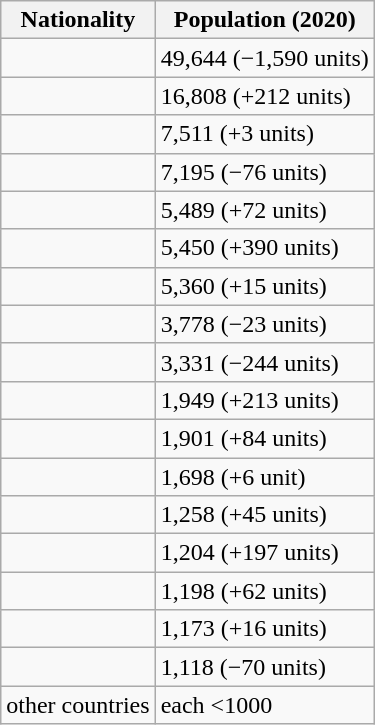<table class="wikitable floatright mw-collapsible mw-collapsed">
<tr>
<th>Nationality</th>
<th>Population (2020)</th>
</tr>
<tr>
<td></td>
<td>49,644 (−1,590 units)</td>
</tr>
<tr>
<td></td>
<td>16,808 (+212 units)</td>
</tr>
<tr>
<td></td>
<td>7,511 (+3 units)</td>
</tr>
<tr>
<td></td>
<td>7,195 (−76 units)</td>
</tr>
<tr>
<td></td>
<td>5,489 (+72 units)</td>
</tr>
<tr>
<td></td>
<td>5,450 (+390 units)</td>
</tr>
<tr>
<td></td>
<td>5,360 (+15 units)</td>
</tr>
<tr>
<td></td>
<td>3,778 (−23 units)</td>
</tr>
<tr>
<td></td>
<td>3,331 (−244 units)</td>
</tr>
<tr>
<td></td>
<td>1,949 (+213 units)</td>
</tr>
<tr>
<td></td>
<td>1,901 (+84 units)</td>
</tr>
<tr>
<td></td>
<td>1,698 (+6 unit)</td>
</tr>
<tr>
<td></td>
<td>1,258 (+45 units)</td>
</tr>
<tr>
<td></td>
<td>1,204 (+197 units)</td>
</tr>
<tr>
<td></td>
<td>1,198 (+62 units)</td>
</tr>
<tr>
<td></td>
<td>1,173 (+16 units)</td>
</tr>
<tr>
<td></td>
<td>1,118 (−70 units)</td>
</tr>
<tr>
<td>other countries</td>
<td>each <1000</td>
</tr>
</table>
